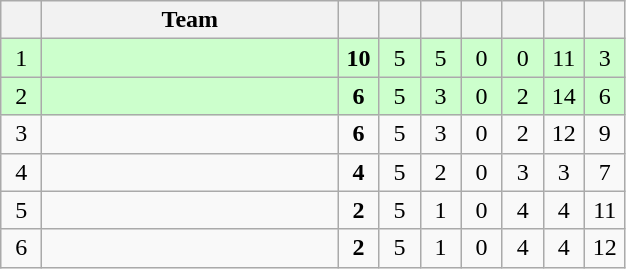<table class="wikitable" style="text-align: center;">
<tr>
<th width="20"></th>
<th width="190">Team</th>
<th width="20"></th>
<th width="20"></th>
<th width="20"></th>
<th width="20"></th>
<th width="20"></th>
<th width="20"></th>
<th width="20"></th>
</tr>
<tr bgcolor=ccffcc>
<td>1</td>
<td style="text-align:left;"></td>
<td><strong>10</strong></td>
<td>5</td>
<td>5</td>
<td>0</td>
<td>0</td>
<td>11</td>
<td>3</td>
</tr>
<tr bgcolor=ccffcc>
<td>2</td>
<td style="text-align:left;"></td>
<td><strong>6</strong></td>
<td>5</td>
<td>3</td>
<td>0</td>
<td>2</td>
<td>14</td>
<td>6</td>
</tr>
<tr>
<td>3</td>
<td style="text-align:left;"></td>
<td><strong>6</strong></td>
<td>5</td>
<td>3</td>
<td>0</td>
<td>2</td>
<td>12</td>
<td>9</td>
</tr>
<tr>
<td>4</td>
<td style="text-align:left;"></td>
<td><strong>4</strong></td>
<td>5</td>
<td>2</td>
<td>0</td>
<td>3</td>
<td>3</td>
<td>7</td>
</tr>
<tr>
<td>5</td>
<td style="text-align:left;"></td>
<td><strong>2</strong></td>
<td>5</td>
<td>1</td>
<td>0</td>
<td>4</td>
<td>4</td>
<td>11</td>
</tr>
<tr>
<td>6</td>
<td style="text-align:left;"></td>
<td><strong>2</strong></td>
<td>5</td>
<td>1</td>
<td>0</td>
<td>4</td>
<td>4</td>
<td>12</td>
</tr>
</table>
